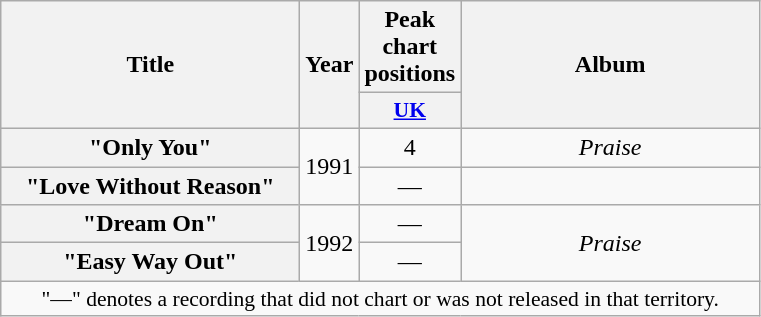<table class="wikitable plainrowheaders" style="text-align:center;">
<tr>
<th scope="col" rowspan="2" style="width:12em;">Title</th>
<th scope="col" rowspan="2">Year</th>
<th scope="col" colspan="1">Peak chart positions</th>
<th scope="col" rowspan="2" style="width:12em;">Album</th>
</tr>
<tr>
<th scope="col" style="width:2.5em;font-size:90%;"><a href='#'>UK</a><br></th>
</tr>
<tr>
<th scope="row">"Only You"</th>
<td rowspan="2">1991</td>
<td>4</td>
<td><em>Praise</em></td>
</tr>
<tr>
<th scope="row">"Love Without Reason"</th>
<td>—</td>
<td></td>
</tr>
<tr>
<th scope="row">"Dream On"</th>
<td rowspan="2">1992</td>
<td>—</td>
<td rowspan="2"><em>Praise</em></td>
</tr>
<tr>
<th scope="row">"Easy Way Out"</th>
<td>—</td>
</tr>
<tr>
<td colspan="5" style="font-size:90%">"—" denotes a recording that did not chart or was not released in that territory.</td>
</tr>
</table>
